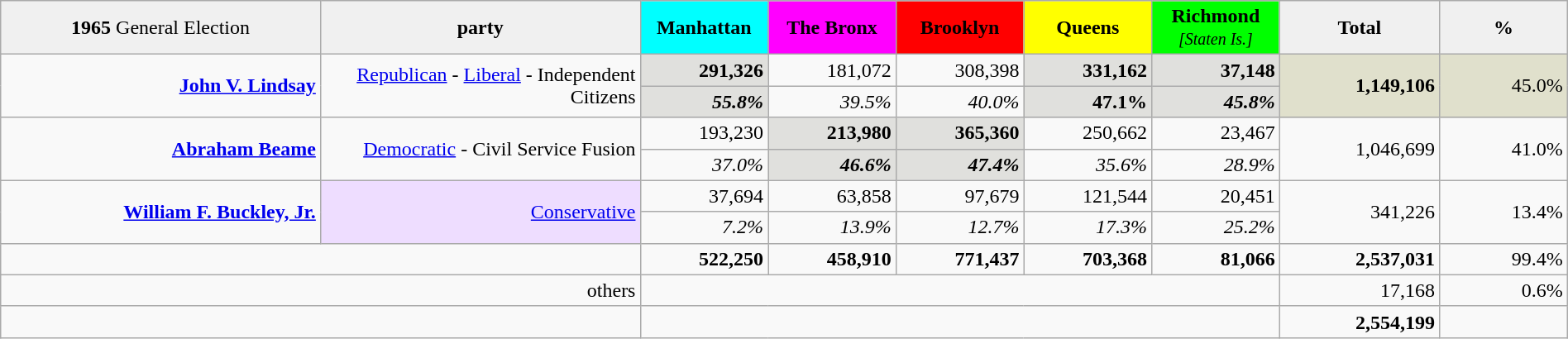<table class="wikitable"  style="width:100%; text-align:right;">
<tr style="text-align:center;">
<td style="width:20%; background:#f0f0f0;"><strong>1965</strong> General Election</td>
<td style="width:20%; background:#f0f0f0;"><strong>party</strong></td>
<td style="width:8%; background:aqua;"><strong>Manhattan</strong></td>
<td style="width:8%; background:magenta;"><strong>The Bronx</strong></td>
<td style="width:8%; background:red;"><strong>Brooklyn</strong></td>
<td style="width:8%; background:yellow;"><strong>Queens</strong></td>
<td style="width:8%; background:lime;"><strong>Richmond</strong> <small><em>[Staten Is.]</em></small></td>
<td style="width:10%; background:#f0f0f0;"><strong>Total</strong></td>
<td style="width:8%; background:#f0f0f0;"><strong>%</strong></td>
</tr>
<tr>
<td rowspan="2"><strong><a href='#'>John V. Lindsay</a></strong></td>
<td rowspan="2"><a href='#'>Republican</a> - <a href='#'>Liberal</a> - Independent Citizens</td>
<td style="background:#e0e0dd;"><strong>291,326</strong></td>
<td>181,072</td>
<td>308,398</td>
<td style="background:#e0e0dd;"><strong>331,162</strong></td>
<td style="background:#e0e0dd;"><strong>37,148</strong></td>
<td rowspan="2" style="background:#e0e0cc;"><strong>1,149,106</strong></td>
<td rowspan="2" style="background:#e0e0cc;">45.0%</td>
</tr>
<tr>
<td style="background:#e0e0dd;"><strong><em>55.8%</em></strong></td>
<td><em>39.5%</em></td>
<td><em>40.0%</em></td>
<td style="background:#e0e0dd;"><strong>47.1%</strong></td>
<td style="background:#e0e0dd;"><strong><em>45.8%</em></strong></td>
</tr>
<tr>
<td rowspan="2"><strong><a href='#'>Abraham Beame</a></strong></td>
<td rowspan="2"><a href='#'>Democratic</a> - Civil Service Fusion</td>
<td>193,230</td>
<td style="background:#e0e0dd;"><strong>213,980</strong></td>
<td style="background:#e0e0dd;"><strong>365,360</strong></td>
<td>250,662</td>
<td>23,467</td>
<td rowspan="2">1,046,699</td>
<td rowspan="2">41.0%</td>
</tr>
<tr>
<td><em>37.0%</em></td>
<td style="background:#e0e0dd;"><strong><em>46.6%</em></strong></td>
<td style="background:#e0e0dd;"><strong><em>47.4%</em></strong></td>
<td><em>35.6%</em></td>
<td><em>28.9%</em></td>
</tr>
<tr>
<td rowspan="2"><strong><a href='#'>William F. Buckley, Jr.</a></strong></td>
<td style="background:#edf;" rowspan="2"><a href='#'>Conservative</a></td>
<td>37,694</td>
<td>63,858</td>
<td>97,679</td>
<td>121,544</td>
<td>20,451</td>
<td rowspan="2">341,226</td>
<td rowspan="2">13.4%</td>
</tr>
<tr>
<td><em>7.2%</em></td>
<td><em>13.9%</em></td>
<td><em>12.7%</em></td>
<td><em>17.3%</em></td>
<td><em>25.2%</em></td>
</tr>
<tr>
<td colspan="2"><strong></strong></td>
<td><strong>522,250</strong></td>
<td><strong>458,910</strong></td>
<td><strong>771,437</strong></td>
<td><strong>703,368</strong></td>
<td><strong>81,066</strong></td>
<td><strong>2,537,031</strong></td>
<td>99.4%</td>
</tr>
<tr>
<td colspan="2">others</td>
<td colspan="5"> </td>
<td>17,168</td>
<td>0.6%</td>
</tr>
<tr>
<td colspan="2"><strong></strong></td>
<td colspan="5"> </td>
<td><strong>2,554,199</strong></td>
<td></td>
</tr>
</table>
